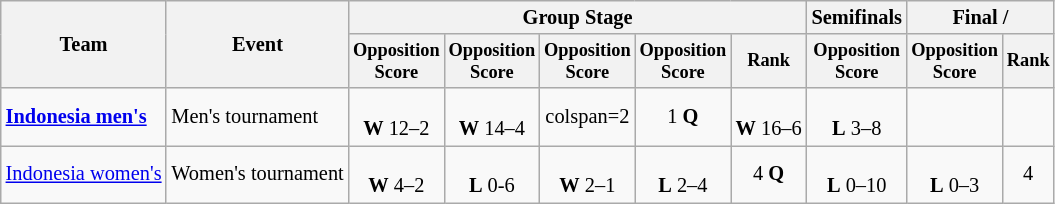<table class="wikitable" style="font-size:85%">
<tr>
<th rowspan=2>Team</th>
<th rowspan=2>Event</th>
<th colspan=5>Group Stage</th>
<th>Semifinals</th>
<th colspan=2>Final / </th>
</tr>
<tr style="font-size:90%">
<th>Opposition<br>Score</th>
<th>Opposition<br>Score</th>
<th>Opposition<br>Score</th>
<th>Opposition<br>Score</th>
<th>Rank</th>
<th>Opposition<br>Score</th>
<th>Opposition<br>Score</th>
<th>Rank</th>
</tr>
<tr align=center>
<td align=left><strong><a href='#'>Indonesia men's</a></strong></td>
<td align=left>Men's tournament</td>
<td><br><strong>W</strong> 12–2</td>
<td><br><strong>W</strong> 14–4</td>
<td>colspan=2 </td>
<td>1 <strong>Q</strong></td>
<td><br><strong>W</strong> 16–6</td>
<td><br><strong>L</strong> 3–8</td>
<td></td>
</tr>
<tr align=center>
<td align=left><a href='#'>Indonesia women's</a></td>
<td align=left>Women's tournament</td>
<td><br><strong>W</strong> 4–2</td>
<td><br><strong>L</strong> 0-6</td>
<td><br><strong>W</strong> 2–1</td>
<td><br><strong>L</strong> 2–4</td>
<td>4 <strong>Q</strong></td>
<td><br><strong>L</strong> 0–10</td>
<td><br><strong>L</strong> 0–3</td>
<td>4</td>
</tr>
</table>
